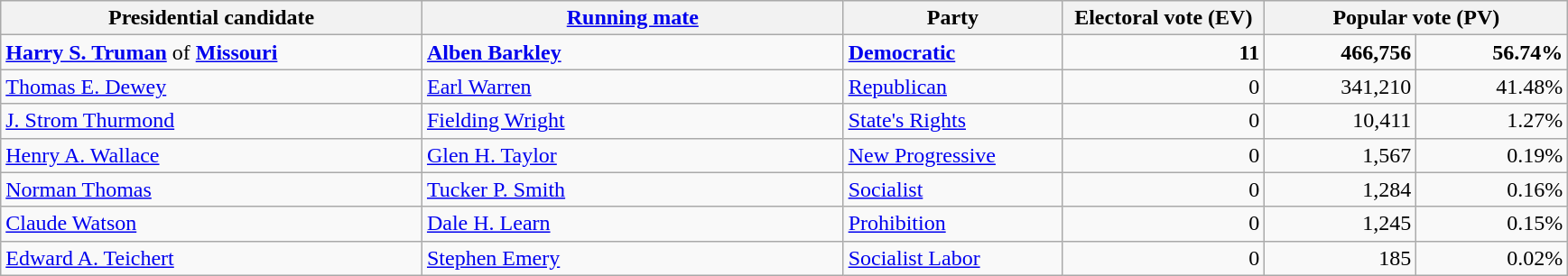<table class="wikitable">
<tr>
<th width="25%">Presidential candidate</th>
<th width="25%"><a href='#'>Running mate</a></th>
<th width="13%">Party</th>
<th width="12%">Electoral vote (EV)</th>
<th colspan="2" width="18%">Popular vote (PV)</th>
</tr>
<tr>
<td><strong><a href='#'>Harry S. Truman</a></strong> of <strong><a href='#'>Missouri</a></strong></td>
<td><strong><a href='#'>Alben Barkley</a></strong></td>
<td><strong><a href='#'>Democratic</a></strong></td>
<td align="right"><strong>11</strong></td>
<td align="right"><strong>466,756</strong></td>
<td align="right"><strong>56.74%</strong></td>
</tr>
<tr>
<td><a href='#'>Thomas E. Dewey</a></td>
<td><a href='#'>Earl Warren</a></td>
<td><a href='#'>Republican</a></td>
<td align="right">0</td>
<td align="right">341,210</td>
<td align="right">41.48%</td>
</tr>
<tr>
<td><a href='#'>J. Strom Thurmond</a></td>
<td><a href='#'>Fielding Wright</a></td>
<td><a href='#'>State's Rights</a></td>
<td align="right">0</td>
<td align="right">10,411</td>
<td align="right">1.27%</td>
</tr>
<tr>
<td><a href='#'>Henry A. Wallace</a></td>
<td><a href='#'>Glen H. Taylor</a></td>
<td><a href='#'>New Progressive</a></td>
<td align="right">0</td>
<td align="right">1,567</td>
<td align="right">0.19%</td>
</tr>
<tr>
<td><a href='#'>Norman Thomas</a></td>
<td><a href='#'>Tucker P. Smith</a></td>
<td><a href='#'>Socialist</a></td>
<td align="right">0</td>
<td align="right">1,284</td>
<td align="right">0.16%</td>
</tr>
<tr>
<td><a href='#'>Claude Watson</a></td>
<td><a href='#'>Dale H. Learn</a></td>
<td><a href='#'>Prohibition</a></td>
<td align="right">0</td>
<td align="right">1,245</td>
<td align="right">0.15%</td>
</tr>
<tr>
<td><a href='#'>Edward A. Teichert</a></td>
<td><a href='#'>Stephen Emery</a></td>
<td><a href='#'>Socialist Labor</a></td>
<td align="right">0</td>
<td align="right">185</td>
<td align="right">0.02%</td>
</tr>
</table>
